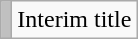<table class="wikitable">
<tr>
<td style="background-color:#C0C0C0"></td>
<td>Interim title</td>
</tr>
</table>
